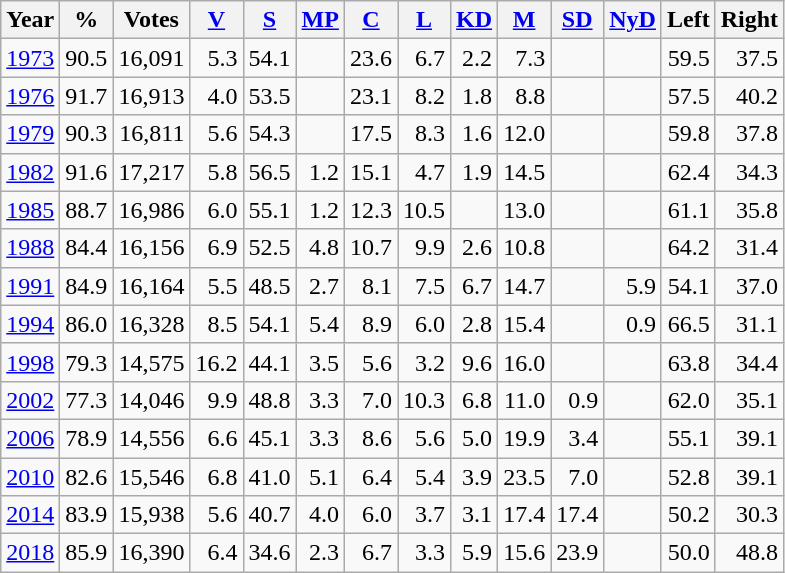<table class="wikitable sortable" style=text-align:right>
<tr>
<th>Year</th>
<th>%</th>
<th>Votes</th>
<th><a href='#'>V</a></th>
<th><a href='#'>S</a></th>
<th><a href='#'>MP</a></th>
<th><a href='#'>C</a></th>
<th><a href='#'>L</a></th>
<th><a href='#'>KD</a></th>
<th><a href='#'>M</a></th>
<th><a href='#'>SD</a></th>
<th><a href='#'>NyD</a></th>
<th>Left</th>
<th>Right</th>
</tr>
<tr>
<td align=left><a href='#'>1973</a></td>
<td>90.5</td>
<td>16,091</td>
<td>5.3</td>
<td>54.1</td>
<td></td>
<td>23.6</td>
<td>6.7</td>
<td>2.2</td>
<td>7.3</td>
<td></td>
<td></td>
<td>59.5</td>
<td>37.5</td>
</tr>
<tr>
<td align=left><a href='#'>1976</a></td>
<td>91.7</td>
<td>16,913</td>
<td>4.0</td>
<td>53.5</td>
<td></td>
<td>23.1</td>
<td>8.2</td>
<td>1.8</td>
<td>8.8</td>
<td></td>
<td></td>
<td>57.5</td>
<td>40.2</td>
</tr>
<tr>
<td align=left><a href='#'>1979</a></td>
<td>90.3</td>
<td>16,811</td>
<td>5.6</td>
<td>54.3</td>
<td></td>
<td>17.5</td>
<td>8.3</td>
<td>1.6</td>
<td>12.0</td>
<td></td>
<td></td>
<td>59.8</td>
<td>37.8</td>
</tr>
<tr>
<td align=left><a href='#'>1982</a></td>
<td>91.6</td>
<td>17,217</td>
<td>5.8</td>
<td>56.5</td>
<td>1.2</td>
<td>15.1</td>
<td>4.7</td>
<td>1.9</td>
<td>14.5</td>
<td></td>
<td></td>
<td>62.4</td>
<td>34.3</td>
</tr>
<tr>
<td align=left><a href='#'>1985</a></td>
<td>88.7</td>
<td>16,986</td>
<td>6.0</td>
<td>55.1</td>
<td>1.2</td>
<td>12.3</td>
<td>10.5</td>
<td></td>
<td>13.0</td>
<td></td>
<td></td>
<td>61.1</td>
<td>35.8</td>
</tr>
<tr>
<td align=left><a href='#'>1988</a></td>
<td>84.4</td>
<td>16,156</td>
<td>6.9</td>
<td>52.5</td>
<td>4.8</td>
<td>10.7</td>
<td>9.9</td>
<td>2.6</td>
<td>10.8</td>
<td></td>
<td></td>
<td>64.2</td>
<td>31.4</td>
</tr>
<tr>
<td align=left><a href='#'>1991</a></td>
<td>84.9</td>
<td>16,164</td>
<td>5.5</td>
<td>48.5</td>
<td>2.7</td>
<td>8.1</td>
<td>7.5</td>
<td>6.7</td>
<td>14.7</td>
<td></td>
<td>5.9</td>
<td>54.1</td>
<td>37.0</td>
</tr>
<tr>
<td align=left><a href='#'>1994</a></td>
<td>86.0</td>
<td>16,328</td>
<td>8.5</td>
<td>54.1</td>
<td>5.4</td>
<td>8.9</td>
<td>6.0</td>
<td>2.8</td>
<td>15.4</td>
<td></td>
<td>0.9</td>
<td>66.5</td>
<td>31.1</td>
</tr>
<tr>
<td align=left><a href='#'>1998</a></td>
<td>79.3</td>
<td>14,575</td>
<td>16.2</td>
<td>44.1</td>
<td>3.5</td>
<td>5.6</td>
<td>3.2</td>
<td>9.6</td>
<td>16.0</td>
<td></td>
<td></td>
<td>63.8</td>
<td>34.4</td>
</tr>
<tr>
<td align=left><a href='#'>2002</a></td>
<td>77.3</td>
<td>14,046</td>
<td>9.9</td>
<td>48.8</td>
<td>3.3</td>
<td>7.0</td>
<td>10.3</td>
<td>6.8</td>
<td>11.0</td>
<td>0.9</td>
<td></td>
<td>62.0</td>
<td>35.1</td>
</tr>
<tr>
<td align=left><a href='#'>2006</a></td>
<td>78.9</td>
<td>14,556</td>
<td>6.6</td>
<td>45.1</td>
<td>3.3</td>
<td>8.6</td>
<td>5.6</td>
<td>5.0</td>
<td>19.9</td>
<td>3.4</td>
<td></td>
<td>55.1</td>
<td>39.1</td>
</tr>
<tr>
<td align=left><a href='#'>2010</a></td>
<td>82.6</td>
<td>15,546</td>
<td>6.8</td>
<td>41.0</td>
<td>5.1</td>
<td>6.4</td>
<td>5.4</td>
<td>3.9</td>
<td>23.5</td>
<td>7.0</td>
<td></td>
<td>52.8</td>
<td>39.1</td>
</tr>
<tr>
<td align=left><a href='#'>2014</a></td>
<td>83.9</td>
<td>15,938</td>
<td>5.6</td>
<td>40.7</td>
<td>4.0</td>
<td>6.0</td>
<td>3.7</td>
<td>3.1</td>
<td>17.4</td>
<td>17.4</td>
<td></td>
<td>50.2</td>
<td>30.3</td>
</tr>
<tr>
<td align=left><a href='#'>2018</a></td>
<td>85.9</td>
<td>16,390</td>
<td>6.4</td>
<td>34.6</td>
<td>2.3</td>
<td>6.7</td>
<td>3.3</td>
<td>5.9</td>
<td>15.6</td>
<td>23.9</td>
<td></td>
<td>50.0</td>
<td>48.8</td>
</tr>
</table>
